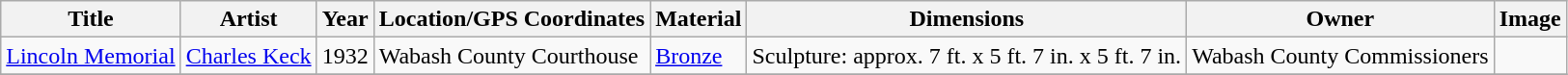<table class="wikitable sortable">
<tr>
<th>Title</th>
<th>Artist</th>
<th>Year</th>
<th>Location/GPS Coordinates</th>
<th>Material</th>
<th>Dimensions</th>
<th>Owner</th>
<th>Image</th>
</tr>
<tr>
<td><a href='#'>Lincoln Memorial</a></td>
<td><a href='#'>Charles Keck</a></td>
<td>1932</td>
<td>Wabash County Courthouse</td>
<td><a href='#'>Bronze</a></td>
<td>Sculpture: approx. 7 ft. x 5 ft. 7 in. x 5 ft. 7 in.</td>
<td>Wabash County Commissioners</td>
<td></td>
</tr>
<tr>
</tr>
</table>
